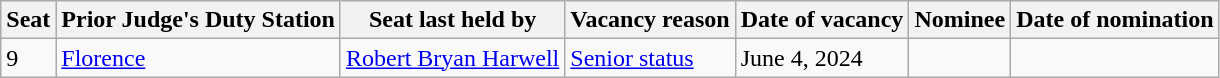<table class=wikitable>
<tr>
<th>Seat</th>
<th>Prior Judge's Duty Station</th>
<th>Seat last held by</th>
<th>Vacancy reason</th>
<th>Date of vacancy</th>
<th>Nominee</th>
<th>Date of nomination</th>
</tr>
<tr>
<td>9</td>
<td><a href='#'>Florence</a></td>
<td><a href='#'>Robert Bryan Harwell</a></td>
<td><a href='#'>Senior status</a></td>
<td>June 4, 2024</td>
<td align="center"></td>
<td align="center"></td>
</tr>
</table>
